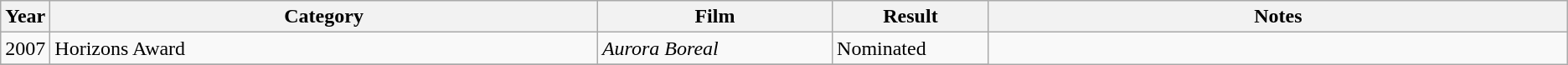<table class="wikitable">
<tr>
<th width="3%">Year</th>
<th width="35%">Category</th>
<th width="15%">Film</th>
<th width="10%">Result</th>
<th width="37%">Notes</th>
</tr>
<tr>
<td>2007</td>
<td>Horizons Award</td>
<td><em>Aurora Boreal</em></td>
<td>Nominated</td>
</tr>
<tr>
</tr>
</table>
